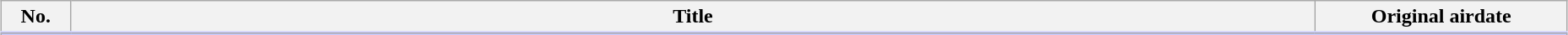<table class="wikitable" style="width:98%; margin:auto; background:#FFF;">
<tr style="border-bottom: 3px solid #CCF">
<th style="width:3em;">No.</th>
<th>Title</th>
<th style="width:12em;">Original airdate</th>
</tr>
<tr>
</tr>
<tr>
</tr>
<tr>
</tr>
<tr>
</tr>
</table>
